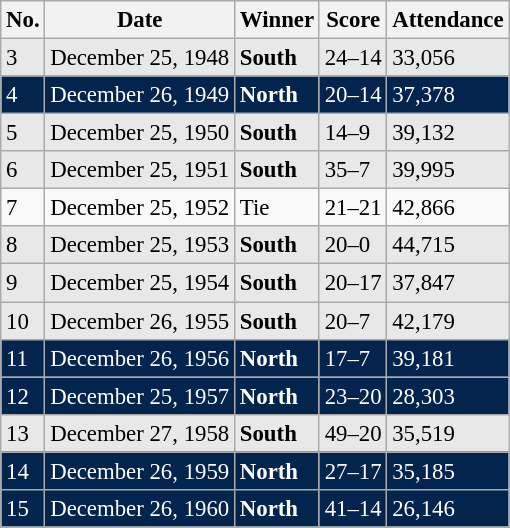<table class="wikitable" style="font-size: 95%;">
<tr>
<th>No.</th>
<th>Date</th>
<th>Winner</th>
<th>Score</th>
<th>Attendance</th>
</tr>
<tr style="background: #e8e8e8;">
<td>3</td>
<td>December 25, 1948</td>
<td><strong>South</strong></td>
<td>24–14</td>
<td>33,056</td>
</tr>
<tr style="background: #03244d; color:white">
<td>4</td>
<td>December 26, 1949</td>
<td><strong>North</strong></td>
<td>20–14</td>
<td>37,378</td>
</tr>
<tr style="background: #e8e8e8;">
<td>5</td>
<td>December 25, 1950</td>
<td><strong>South</strong></td>
<td>14–9</td>
<td>39,132</td>
</tr>
<tr style="background: #e8e8e8;">
<td>6</td>
<td>December 25, 1951</td>
<td><strong>South</strong></td>
<td>35–7</td>
<td>39,995</td>
</tr>
<tr>
<td>7</td>
<td>December 25, 1952</td>
<td>Tie</td>
<td>21–21</td>
<td>42,866</td>
</tr>
<tr style="background: #e8e8e8;">
<td>8</td>
<td>December 25, 1953</td>
<td><strong>South</strong></td>
<td>20–0</td>
<td>44,715</td>
</tr>
<tr style="background: #e8e8e8;">
<td>9</td>
<td>December 25, 1954</td>
<td><strong>South</strong></td>
<td>20–17</td>
<td>37,847</td>
</tr>
<tr style="background: #e8e8e8;">
<td>10</td>
<td>December 26, 1955</td>
<td><strong>South</strong></td>
<td>20–7</td>
<td>42,179</td>
</tr>
<tr style="background: #03244d; color:white">
<td>11</td>
<td>December 26, 1956</td>
<td><strong>North</strong></td>
<td>17–7</td>
<td>39,181</td>
</tr>
<tr style="background: #03244d; color:white">
<td>12</td>
<td>December 25, 1957</td>
<td><strong>North</strong></td>
<td>23–20</td>
<td>28,303</td>
</tr>
<tr style="background: #e8e8e8;">
<td>13</td>
<td>December 27, 1958</td>
<td><strong>South</strong></td>
<td>49–20</td>
<td>35,519</td>
</tr>
<tr style="background: #03244d; color:white">
<td>14</td>
<td>December 26, 1959</td>
<td><strong>North</strong></td>
<td>27–17</td>
<td>35,185</td>
</tr>
<tr style="background: #03244d; color:white">
<td>15</td>
<td>December 26, 1960</td>
<td><strong>North</strong></td>
<td>41–14</td>
<td>26,146</td>
</tr>
</table>
